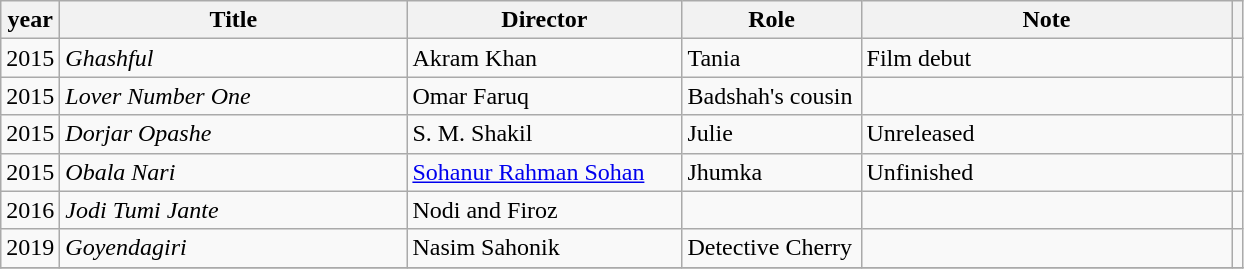<table class="wikitable plainrowheaders sortable">
<tr>
<th scope="col">year</th>
<th scope="col" style="width: 14em;">Title</th>
<th scope="col" style="width: 11em;">Director</th>
<th scope="col" style="width: 7em;">Role</th>
<th scope="col" style="width: 15em;" class="unsortable">Note</th>
<th scope="col" class="unsortable"></th>
</tr>
<tr>
<td>2015</td>
<td><em>Ghashful</em></td>
<td>Akram Khan</td>
<td>Tania</td>
<td>Film debut</td>
<td></td>
</tr>
<tr>
<td>2015</td>
<td><em>Lover Number One</em></td>
<td>Omar Faruq</td>
<td>Badshah's cousin</td>
<td></td>
<td></td>
</tr>
<tr>
<td>2015</td>
<td><em>Dorjar Opashe </em></td>
<td>S. M. Shakil</td>
<td>Julie</td>
<td>Unreleased</td>
<td></td>
</tr>
<tr>
<td>2015</td>
<td><em>Obala Nari</em></td>
<td><a href='#'>Sohanur Rahman Sohan</a></td>
<td>Jhumka</td>
<td>Unfinished</td>
<td></td>
</tr>
<tr>
<td>2016</td>
<td><em>Jodi Tumi Jante </em></td>
<td>Nodi and Firoz</td>
<td></td>
<td></td>
<td></td>
</tr>
<tr>
<td>2019</td>
<td><em>Goyendagiri</em></td>
<td>Nasim Sahonik</td>
<td>Detective Cherry</td>
<td></td>
<td></td>
</tr>
<tr>
</tr>
</table>
